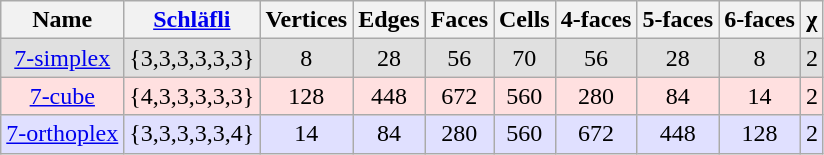<table class=wikitable>
<tr>
<th>Name</th>
<th><a href='#'>Schläfli</a></th>
<th>Vertices</th>
<th>Edges</th>
<th>Faces</th>
<th>Cells</th>
<th>4-faces</th>
<th>5-faces</th>
<th>6-faces</th>
<th>χ</th>
</tr>
<tr BGCOLOR="#e0e0e0" align=center>
<td><a href='#'>7-simplex</a></td>
<td>{3,3,3,3,3,3}</td>
<td>8</td>
<td>28</td>
<td>56</td>
<td>70</td>
<td>56</td>
<td>28</td>
<td>8</td>
<td>2</td>
</tr>
<tr BGCOLOR="#ffe0e0" align=center>
<td><a href='#'>7-cube</a></td>
<td>{4,3,3,3,3,3}</td>
<td>128</td>
<td>448</td>
<td>672</td>
<td>560</td>
<td>280</td>
<td>84</td>
<td>14</td>
<td>2</td>
</tr>
<tr BGCOLOR="#e0e0ff" align=center>
<td><a href='#'>7-orthoplex</a></td>
<td>{3,3,3,3,3,4}</td>
<td>14</td>
<td>84</td>
<td>280</td>
<td>560</td>
<td>672</td>
<td>448</td>
<td>128</td>
<td>2</td>
</tr>
</table>
